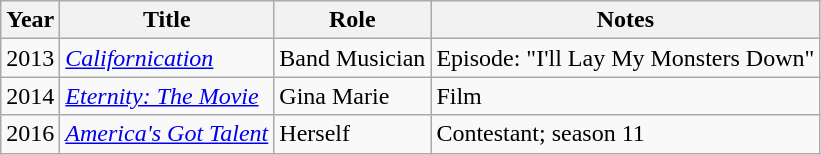<table class="wikitable">
<tr>
<th>Year</th>
<th>Title</th>
<th>Role</th>
<th>Notes</th>
</tr>
<tr>
<td>2013</td>
<td><em><a href='#'>Californication</a></em></td>
<td>Band Musician</td>
<td>Episode: "I'll Lay My Monsters Down"</td>
</tr>
<tr>
<td>2014</td>
<td><em><a href='#'>Eternity: The Movie</a></em></td>
<td>Gina Marie</td>
<td>Film</td>
</tr>
<tr>
<td>2016</td>
<td><em><a href='#'>America's Got Talent</a></em></td>
<td>Herself</td>
<td>Contestant; season 11</td>
</tr>
</table>
